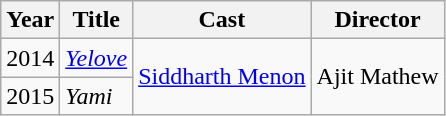<table class="wikitable">
<tr>
<th>Year</th>
<th>Title</th>
<th>Cast</th>
<th>Director</th>
</tr>
<tr>
<td>2014</td>
<td><em><a href='#'>Yelove</a></em></td>
<td rowspan=2><a href='#'>Siddharth Menon</a></td>
<td rowspan=2>Ajit Mathew</td>
</tr>
<tr>
<td>2015</td>
<td><em>Yami</em></td>
</tr>
</table>
